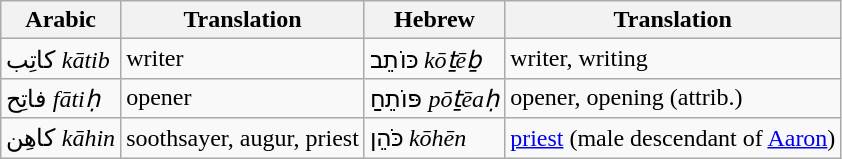<table class = "wikitable">
<tr>
<th>Arabic</th>
<th>Translation</th>
<th>Hebrew</th>
<th>Translation</th>
</tr>
<tr>
<td>كاتِب <em>kātib</em></td>
<td>writer</td>
<td>כּוֹתֵב <em>kōṯēḇ</em></td>
<td>writer, writing</td>
</tr>
<tr>
<td>فاتِح <em>fātiḥ</em></td>
<td>opener</td>
<td>פּוֹתֵחַ <em>pōṯēaḥ</em></td>
<td>opener, opening (attrib.)</td>
</tr>
<tr>
<td>كاهِن <em>kāhin</em></td>
<td>soothsayer, augur, priest</td>
<td>כֹּהֵן <em>kōhēn</em></td>
<td><a href='#'>priest</a> (male descendant of <a href='#'>Aaron</a>)</td>
</tr>
</table>
